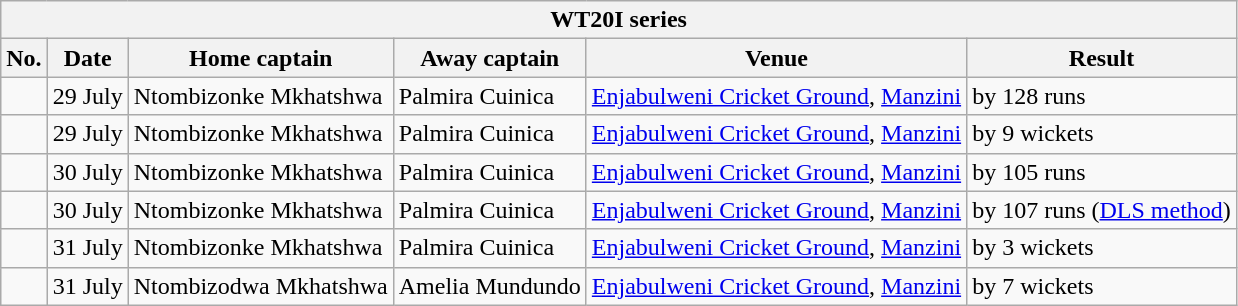<table class="wikitable">
<tr>
<th colspan="6">WT20I series</th>
</tr>
<tr>
<th>No.</th>
<th>Date</th>
<th>Home captain</th>
<th>Away captain</th>
<th>Venue</th>
<th>Result</th>
</tr>
<tr>
<td></td>
<td>29 July</td>
<td>Ntombizonke Mkhatshwa</td>
<td>Palmira Cuinica</td>
<td><a href='#'>Enjabulweni Cricket Ground</a>, <a href='#'>Manzini</a></td>
<td> by 128 runs</td>
</tr>
<tr>
<td></td>
<td>29 July</td>
<td>Ntombizonke Mkhatshwa</td>
<td>Palmira Cuinica</td>
<td><a href='#'>Enjabulweni Cricket Ground</a>, <a href='#'>Manzini</a></td>
<td> by 9 wickets</td>
</tr>
<tr>
<td></td>
<td>30 July</td>
<td>Ntombizonke Mkhatshwa</td>
<td>Palmira Cuinica</td>
<td><a href='#'>Enjabulweni Cricket Ground</a>, <a href='#'>Manzini</a></td>
<td> by 105 runs</td>
</tr>
<tr>
<td></td>
<td>30 July</td>
<td>Ntombizonke Mkhatshwa</td>
<td>Palmira Cuinica</td>
<td><a href='#'>Enjabulweni Cricket Ground</a>, <a href='#'>Manzini</a></td>
<td> by 107 runs (<a href='#'>DLS method</a>)</td>
</tr>
<tr>
<td></td>
<td>31 July</td>
<td>Ntombizonke Mkhatshwa</td>
<td>Palmira Cuinica</td>
<td><a href='#'>Enjabulweni Cricket Ground</a>, <a href='#'>Manzini</a></td>
<td> by 3 wickets</td>
</tr>
<tr>
<td></td>
<td>31 July</td>
<td>Ntombizodwa Mkhatshwa</td>
<td>Amelia Mundundo</td>
<td><a href='#'>Enjabulweni Cricket Ground</a>, <a href='#'>Manzini</a></td>
<td> by 7 wickets</td>
</tr>
</table>
